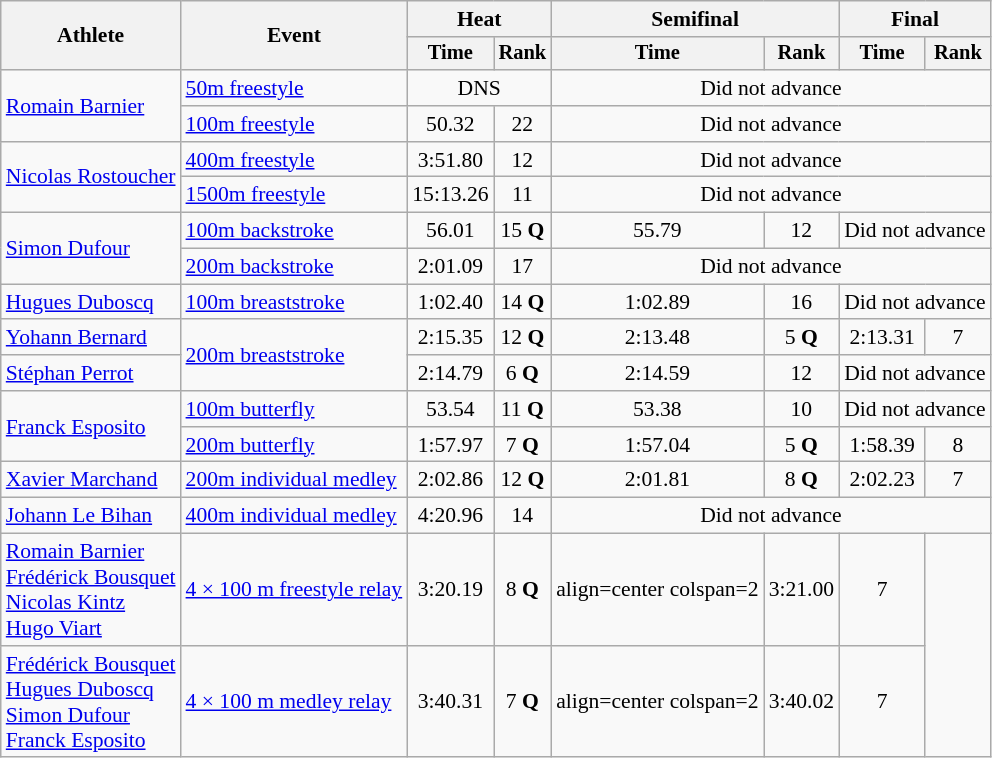<table class=wikitable style="font-size:90%">
<tr>
<th rowspan="2">Athlete</th>
<th rowspan="2">Event</th>
<th colspan="2">Heat</th>
<th colspan="2">Semifinal</th>
<th colspan="2">Final</th>
</tr>
<tr style="font-size:95%">
<th>Time</th>
<th>Rank</th>
<th>Time</th>
<th>Rank</th>
<th>Time</th>
<th>Rank</th>
</tr>
<tr>
<td align=left rowspan=2><a href='#'>Romain Barnier</a></td>
<td align=left><a href='#'>50m freestyle</a></td>
<td align=center colspan=2>DNS</td>
<td align=center colspan=4>Did not advance</td>
</tr>
<tr>
<td align=left><a href='#'>100m freestyle</a></td>
<td align=center>50.32</td>
<td align=center>22</td>
<td align=center colspan=4>Did not advance</td>
</tr>
<tr>
<td align=left rowspan=2><a href='#'>Nicolas Rostoucher</a></td>
<td align=left><a href='#'>400m freestyle</a></td>
<td align=center>3:51.80</td>
<td align=center>12</td>
<td align=center colspan=4>Did not advance</td>
</tr>
<tr>
<td align=left><a href='#'>1500m freestyle</a></td>
<td align=center>15:13.26</td>
<td align=center>11</td>
<td align=center colspan=4>Did not advance</td>
</tr>
<tr>
<td align=left rowspan=2><a href='#'>Simon Dufour</a></td>
<td align=left><a href='#'>100m backstroke</a></td>
<td align=center>56.01</td>
<td align=center>15 <strong>Q</strong></td>
<td align=center>55.79</td>
<td align=center>12</td>
<td align=center colspan=2>Did not advance</td>
</tr>
<tr>
<td align=left><a href='#'>200m backstroke</a></td>
<td align=center>2:01.09</td>
<td align=center>17</td>
<td align=center colspan=4>Did not advance</td>
</tr>
<tr>
<td align=left><a href='#'>Hugues Duboscq</a></td>
<td align=left><a href='#'>100m breaststroke</a></td>
<td align=center>1:02.40</td>
<td align=center>14 <strong>Q</strong></td>
<td align=center>1:02.89</td>
<td align=center>16</td>
<td align=center colspan=2>Did not advance</td>
</tr>
<tr>
<td align=left><a href='#'>Yohann Bernard</a></td>
<td align=left rowspan=2><a href='#'>200m breaststroke</a></td>
<td align=center>2:15.35</td>
<td align=center>12 <strong>Q</strong></td>
<td align=center>2:13.48</td>
<td align=center>5 <strong>Q</strong></td>
<td align=center>2:13.31</td>
<td align=center>7</td>
</tr>
<tr>
<td align=left><a href='#'>Stéphan Perrot</a></td>
<td align=center>2:14.79</td>
<td align=center>6 <strong>Q</strong></td>
<td align=center>2:14.59</td>
<td align=center>12</td>
<td align=center colspan=2>Did not advance</td>
</tr>
<tr>
<td align=left rowspan=2><a href='#'>Franck Esposito</a></td>
<td align=left><a href='#'>100m butterfly</a></td>
<td align=center>53.54</td>
<td align=center>11 <strong>Q</strong></td>
<td align=center>53.38</td>
<td align=center>10</td>
<td align=center colspan=2>Did not advance</td>
</tr>
<tr>
<td align=left><a href='#'>200m butterfly</a></td>
<td align=center>1:57.97</td>
<td align=center>7 <strong>Q</strong></td>
<td align=center>1:57.04</td>
<td align=center>5 <strong>Q</strong></td>
<td align=center>1:58.39</td>
<td align=center>8</td>
</tr>
<tr>
<td align=left><a href='#'>Xavier Marchand</a></td>
<td align=left><a href='#'>200m individual medley</a></td>
<td align=center>2:02.86</td>
<td align=center>12 <strong>Q</strong></td>
<td align=center>2:01.81</td>
<td align=center>8 <strong>Q</strong></td>
<td align=center>2:02.23</td>
<td align=center>7</td>
</tr>
<tr>
<td align=left><a href='#'>Johann Le Bihan</a></td>
<td align=left><a href='#'>400m individual medley</a></td>
<td align=center>4:20.96</td>
<td align=center>14</td>
<td align=center colspan=4>Did not advance</td>
</tr>
<tr>
<td align=left><a href='#'>Romain Barnier</a><br> <a href='#'>Frédérick Bousquet</a><br> <a href='#'>Nicolas Kintz</a><br> <a href='#'>Hugo Viart</a></td>
<td align=left><a href='#'>4 × 100 m freestyle relay</a></td>
<td align=center>3:20.19</td>
<td align=center>8 <strong>Q</strong></td>
<td>align=center colspan=2 </td>
<td align=center>3:21.00</td>
<td align=center>7</td>
</tr>
<tr>
<td align=left><a href='#'>Frédérick Bousquet</a><br> <a href='#'>Hugues Duboscq</a><br> <a href='#'>Simon Dufour</a><br> <a href='#'>Franck Esposito</a></td>
<td align=left><a href='#'>4 × 100 m medley relay</a></td>
<td align=center>3:40.31</td>
<td align=center>7 <strong>Q</strong></td>
<td>align=center colspan=2 </td>
<td align=center>3:40.02</td>
<td align=center>7</td>
</tr>
</table>
